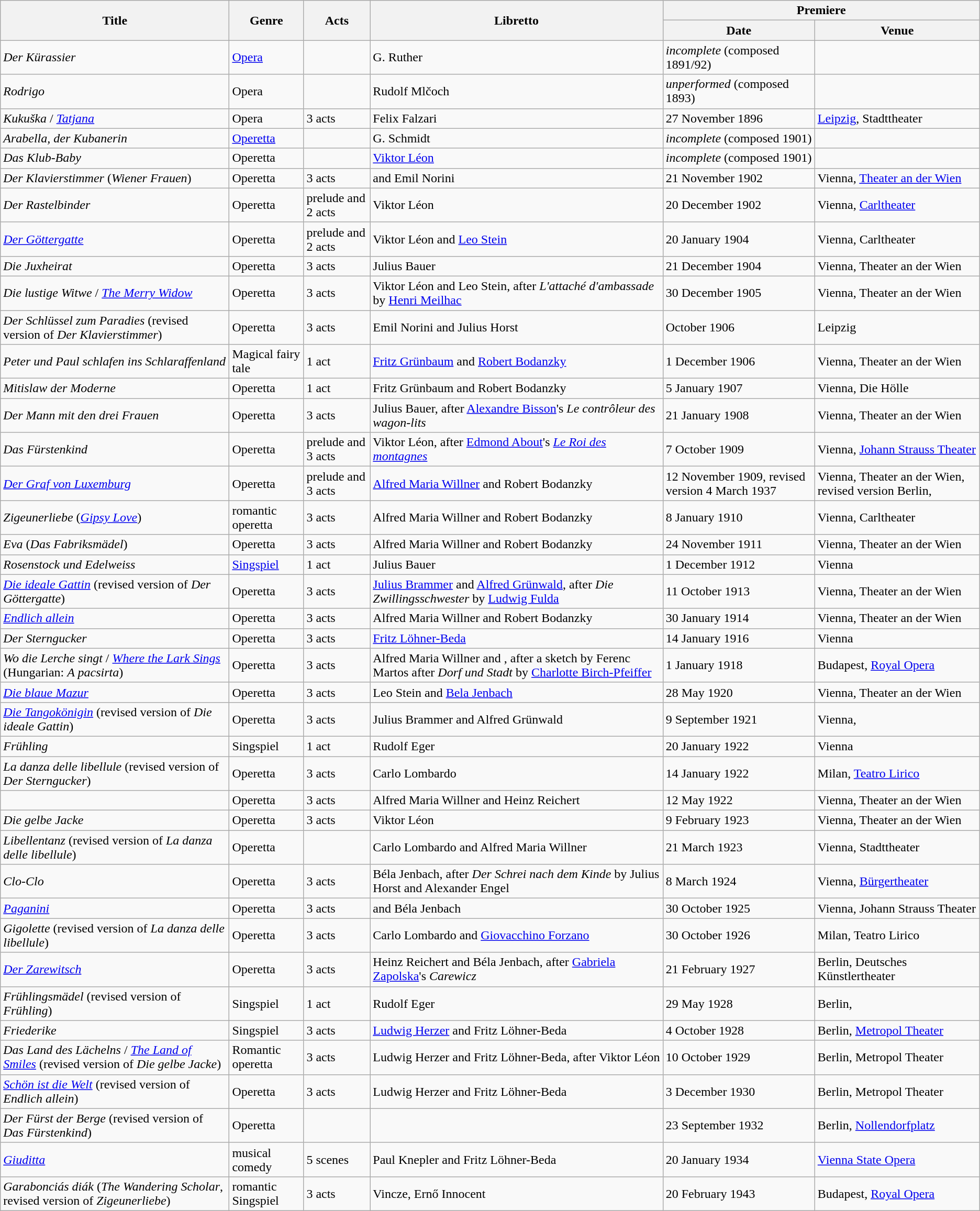<table class = "wikitable sortable plainrowheaders">
<tr>
<th rowspan="2">Title</th>
<th rowspan="2">Genre</th>
<th rowspan="2">Acts</th>
<th rowspan="2">Libretto</th>
<th colspan="2">Premiere</th>
</tr>
<tr>
<th>Date</th>
<th>Venue</th>
</tr>
<tr>
<td><em>Der Kürassier</em></td>
<td><a href='#'>Opera</a></td>
<td></td>
<td>G. Ruther</td>
<td><em>incomplete</em> (composed 1891/92)</td>
<td></td>
</tr>
<tr>
<td><em>Rodrigo</em></td>
<td>Opera</td>
<td></td>
<td>Rudolf Mlčoch</td>
<td><em>unperformed</em> (composed 1893)</td>
<td></td>
</tr>
<tr>
<td><em>Kukuška</em> / <em><a href='#'>Tatjana</a></em></td>
<td>Opera</td>
<td>3 acts</td>
<td>Felix Falzari</td>
<td>27 November 1896</td>
<td><a href='#'>Leipzig</a>, Stadttheater</td>
</tr>
<tr>
<td><em>Arabella, der Kubanerin</em></td>
<td><a href='#'>Operetta</a></td>
<td></td>
<td>G. Schmidt</td>
<td><em>incomplete</em> (composed 1901)</td>
<td></td>
</tr>
<tr>
<td><em>Das Klub-Baby</em></td>
<td>Operetta</td>
<td></td>
<td><a href='#'>Viktor Léon</a></td>
<td><em>incomplete</em> (composed 1901)</td>
<td></td>
</tr>
<tr>
<td><em>Der Klavierstimmer</em> (<em>Wiener Frauen</em>)</td>
<td>Operetta</td>
<td>3 acts</td>
<td> and Emil Norini</td>
<td>21 November 1902</td>
<td>Vienna, <a href='#'>Theater an der Wien</a></td>
</tr>
<tr>
<td><em>Der Rastelbinder</em></td>
<td>Operetta</td>
<td>prelude and 2 acts</td>
<td>Viktor Léon</td>
<td>20 December 1902</td>
<td>Vienna, <a href='#'>Carltheater</a></td>
</tr>
<tr>
<td><em><a href='#'>Der Göttergatte</a></em></td>
<td>Operetta</td>
<td>prelude and 2 acts</td>
<td>Viktor Léon and <a href='#'>Leo Stein</a></td>
<td>20 January 1904</td>
<td>Vienna, Carltheater</td>
</tr>
<tr>
<td><em>Die Juxheirat</em></td>
<td>Operetta</td>
<td>3 acts</td>
<td>Julius Bauer</td>
<td>21 December 1904</td>
<td>Vienna, Theater an der Wien</td>
</tr>
<tr>
<td><em>Die lustige Witwe</em> / <em><a href='#'>The Merry Widow</a></em></td>
<td>Operetta</td>
<td>3 acts</td>
<td>Viktor Léon and Leo Stein, after <em>L'attaché d'ambassade</em> by <a href='#'>Henri Meilhac</a></td>
<td>30 December 1905</td>
<td>Vienna, Theater an der Wien</td>
</tr>
<tr>
<td><em>Der Schlüssel zum Paradies</em> (revised version of <em>Der Klavierstimmer</em>)</td>
<td>Operetta</td>
<td>3 acts</td>
<td>Emil Norini and Julius Horst</td>
<td>October 1906</td>
<td>Leipzig</td>
</tr>
<tr>
<td><em>Peter und Paul schlafen ins Schlaraffenland</em></td>
<td>Magical fairy tale</td>
<td>1 act</td>
<td><a href='#'>Fritz Grünbaum</a> and <a href='#'>Robert Bodanzky</a></td>
<td>1 December 1906</td>
<td>Vienna, Theater an der Wien</td>
</tr>
<tr>
<td><em>Mitislaw der Moderne</em></td>
<td>Operetta</td>
<td>1 act</td>
<td>Fritz Grünbaum and Robert Bodanzky</td>
<td>5 January 1907</td>
<td>Vienna, Die Hölle</td>
</tr>
<tr>
<td><em>Der Mann mit den drei Frauen</em></td>
<td>Operetta</td>
<td>3 acts</td>
<td>Julius Bauer, after <a href='#'>Alexandre Bisson</a>'s <em>Le contrôleur des wagon-lits</em></td>
<td>21 January 1908</td>
<td>Vienna, Theater an der Wien</td>
</tr>
<tr>
<td><em>Das Fürstenkind</em></td>
<td>Operetta</td>
<td>prelude and 3 acts</td>
<td>Viktor Léon, after <a href='#'>Edmond About</a>'s <em><a href='#'>Le Roi des montagnes</a></em></td>
<td>7 October 1909</td>
<td>Vienna, <a href='#'>Johann Strauss Theater</a></td>
</tr>
<tr>
<td><em><a href='#'>Der Graf von Luxemburg</a></em></td>
<td>Operetta</td>
<td>prelude and 3 acts</td>
<td><a href='#'>Alfred Maria Willner</a> and Robert Bodanzky</td>
<td>12 November 1909, revised version 4 March 1937</td>
<td>Vienna, Theater an der Wien, revised version Berlin, </td>
</tr>
<tr>
<td><em>Zigeunerliebe</em> (<em><a href='#'>Gipsy Love</a></em>)</td>
<td>romantic operetta</td>
<td>3 acts</td>
<td>Alfred Maria Willner and Robert Bodanzky</td>
<td>8 January 1910</td>
<td>Vienna, Carltheater</td>
</tr>
<tr>
<td><em>Eva</em> (<em>Das Fabriksmädel</em>)</td>
<td>Operetta</td>
<td>3 acts</td>
<td>Alfred Maria Willner and Robert Bodanzky</td>
<td>24 November 1911</td>
<td>Vienna, Theater an der Wien</td>
</tr>
<tr>
<td><em>Rosenstock und Edelweiss</em></td>
<td><a href='#'>Singspiel</a></td>
<td>1 act</td>
<td>Julius Bauer</td>
<td>1 December 1912</td>
<td>Vienna</td>
</tr>
<tr>
<td><em><a href='#'>Die ideale Gattin</a></em> (revised version of <em>Der Göttergatte</em>)</td>
<td>Operetta</td>
<td>3 acts</td>
<td><a href='#'>Julius Brammer</a> and <a href='#'>Alfred Grünwald</a>, after <em>Die Zwillingsschwester</em> by <a href='#'>Ludwig Fulda</a></td>
<td>11 October 1913</td>
<td>Vienna, Theater an der Wien</td>
</tr>
<tr>
<td><em><a href='#'>Endlich allein</a></em></td>
<td>Operetta</td>
<td>3 acts</td>
<td>Alfred Maria Willner and Robert Bodanzky</td>
<td>30 January 1914</td>
<td>Vienna, Theater an der Wien</td>
</tr>
<tr>
<td><em>Der Sterngucker</em></td>
<td>Operetta</td>
<td>3 acts</td>
<td><a href='#'>Fritz Löhner-Beda</a></td>
<td>14 January 1916</td>
<td>Vienna</td>
</tr>
<tr>
<td><em>Wo die Lerche singt</em> / <em><a href='#'>Where the Lark Sings</a></em> (Hungarian: <em>A pacsirta</em>)</td>
<td>Operetta</td>
<td>3 acts</td>
<td>Alfred Maria Willner and , after a sketch by Ferenc Martos after <em>Dorf und Stadt</em> by <a href='#'>Charlotte Birch-Pfeiffer</a></td>
<td>1 January 1918</td>
<td>Budapest, <a href='#'>Royal Opera</a></td>
</tr>
<tr>
<td><a href='#'><em>Die blaue Mazur</em></a></td>
<td>Operetta</td>
<td>3 acts</td>
<td>Leo Stein and <a href='#'>Bela Jenbach</a></td>
<td>28 May 1920</td>
<td>Vienna, Theater an der Wien</td>
</tr>
<tr>
<td><em><a href='#'>Die Tangokönigin</a></em> (revised version of <em>Die ideale Gattin</em>)</td>
<td>Operetta</td>
<td>3 acts</td>
<td>Julius Brammer and Alfred Grünwald</td>
<td>9 September 1921</td>
<td>Vienna, </td>
</tr>
<tr>
<td><em>Frühling</em></td>
<td>Singspiel</td>
<td>1 act</td>
<td>Rudolf Eger</td>
<td>20 January 1922</td>
<td>Vienna</td>
</tr>
<tr>
<td><em>La danza delle libellule</em> (revised version of <em>Der Sterngucker</em>)</td>
<td>Operetta</td>
<td>3 acts</td>
<td>Carlo Lombardo</td>
<td>14 January 1922</td>
<td>Milan, <a href='#'>Teatro Lirico</a></td>
</tr>
<tr>
<td></td>
<td>Operetta</td>
<td>3 acts</td>
<td>Alfred Maria Willner and Heinz Reichert</td>
<td>12 May 1922</td>
<td>Vienna, Theater an der Wien</td>
</tr>
<tr>
<td><em>Die gelbe Jacke</em></td>
<td>Operetta</td>
<td>3 acts</td>
<td>Viktor Léon</td>
<td>9 February 1923</td>
<td>Vienna, Theater an der Wien</td>
</tr>
<tr>
<td><em>Libellentanz</em> (revised version of <em>La danza delle libellule</em>)</td>
<td>Operetta</td>
<td></td>
<td>Carlo Lombardo and Alfred Maria Willner</td>
<td>21 March 1923</td>
<td>Vienna, Stadttheater</td>
</tr>
<tr>
<td><em>Clo-Clo</em></td>
<td>Operetta</td>
<td>3 acts</td>
<td>Béla Jenbach, after <em>Der Schrei nach dem Kinde</em> by Julius Horst and Alexander Engel</td>
<td>8 March 1924</td>
<td>Vienna, <a href='#'>Bürgertheater</a></td>
</tr>
<tr>
<td><em><a href='#'>Paganini</a></em></td>
<td>Operetta</td>
<td>3 acts</td>
<td> and Béla Jenbach</td>
<td>30 October 1925</td>
<td>Vienna, Johann Strauss Theater</td>
</tr>
<tr>
<td><em>Gigolette</em> (revised version of <em>La danza delle libellule</em>)</td>
<td>Operetta</td>
<td>3 acts</td>
<td>Carlo Lombardo and <a href='#'>Giovacchino Forzano</a></td>
<td>30 October 1926</td>
<td>Milan, Teatro Lirico</td>
</tr>
<tr>
<td><em><a href='#'>Der Zarewitsch</a></em></td>
<td>Operetta</td>
<td>3 acts</td>
<td>Heinz Reichert and Béla Jenbach, after <a href='#'>Gabriela Zapolska</a>'s <em>Carewicz</em></td>
<td>21 February 1927</td>
<td>Berlin, Deutsches Künstlertheater</td>
</tr>
<tr>
<td><em>Frühlingsmädel</em> (revised version of <em>Frühling</em>)</td>
<td>Singspiel</td>
<td>1 act</td>
<td>Rudolf Eger</td>
<td>29 May 1928</td>
<td>Berlin, </td>
</tr>
<tr>
<td><em>Friederike</em></td>
<td>Singspiel</td>
<td>3 acts</td>
<td><a href='#'>Ludwig Herzer</a> and Fritz Löhner-Beda</td>
<td>4 October 1928</td>
<td>Berlin, <a href='#'>Metropol Theater</a></td>
</tr>
<tr>
<td><em>Das Land des Lächelns</em> / <em><a href='#'>The Land of Smiles</a></em> (revised version of <em>Die gelbe Jacke</em>)</td>
<td>Romantic operetta</td>
<td>3 acts</td>
<td>Ludwig Herzer and Fritz Löhner-Beda, after Viktor Léon</td>
<td>10 October 1929</td>
<td>Berlin, Metropol Theater</td>
</tr>
<tr>
<td><em><a href='#'>Schön ist die Welt</a></em> (revised version of <em>Endlich allein</em>)</td>
<td>Operetta</td>
<td>3 acts</td>
<td>Ludwig Herzer and Fritz Löhner-Beda</td>
<td>3 December 1930</td>
<td>Berlin, Metropol Theater</td>
</tr>
<tr>
<td><em>Der Fürst der Berge</em> (revised version of <em>Das Fürstenkind</em>)</td>
<td>Operetta</td>
<td></td>
<td></td>
<td>23 September 1932</td>
<td>Berlin, <a href='#'>Nollendorfplatz</a></td>
</tr>
<tr>
<td><em><a href='#'>Giuditta</a></em></td>
<td>musical comedy</td>
<td>5 scenes</td>
<td>Paul Knepler and Fritz Löhner-Beda</td>
<td>20 January 1934</td>
<td><a href='#'>Vienna State Opera</a></td>
</tr>
<tr>
<td><em>Garabonciás diák</em> (<em>The Wandering Scholar</em>, revised version of <em>Zigeunerliebe</em>)</td>
<td>romantic Singspiel</td>
<td>3 acts</td>
<td>Vincze, Ernő Innocent</td>
<td>20 February 1943</td>
<td>Budapest, <a href='#'>Royal Opera</a></td>
</tr>
</table>
